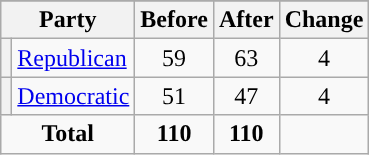<table class="wikitable" style="text-align:center;">
<tr>
</tr>
<tr>
<th colspan=2>Party</th>
<th>Before</th>
<th>After</th>
<th>Change</th>
</tr>
<tr>
<th style="background-color:"></th>
<td style="text-align:left;"><a href='#'>Republican</a></td>
<td>59</td>
<td>63</td>
<td> 4</td>
</tr>
<tr>
<th style="background-color:"></th>
<td style="text-align:left;"><a href='#'>Democratic</a></td>
<td>51</td>
<td>47</td>
<td> 4</td>
</tr>
<tr>
<td colspan=2><strong>Total</strong></td>
<td><strong>110</strong></td>
<td><strong>110</strong></td>
<td></td>
</tr>
</table>
